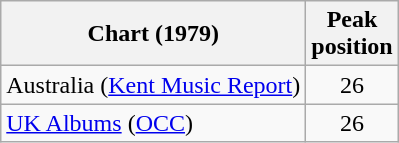<table class="wikitable sortable">
<tr>
<th>Chart (1979)</th>
<th align="center">Peak<br>position</th>
</tr>
<tr>
<td>Australia (<a href='#'>Kent Music Report</a>)</td>
<td align="center">26</td>
</tr>
<tr>
<td><a href='#'>UK Albums</a> (<a href='#'>OCC</a>)</td>
<td align="center">26</td>
</tr>
</table>
